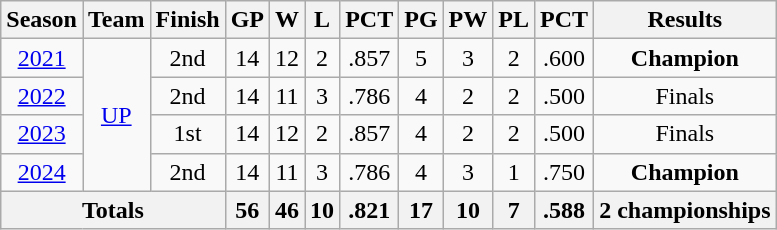<table class=wikitable style="text-align:center">
<tr>
<th>Season</th>
<th>Team</th>
<th>Finish</th>
<th>GP</th>
<th>W</th>
<th>L</th>
<th>PCT</th>
<th>PG</th>
<th>PW</th>
<th>PL</th>
<th>PCT</th>
<th>Results</th>
</tr>
<tr>
<td><a href='#'>2021</a></td>
<td rowspan="4"><a href='#'>UP</a></td>
<td>2nd</td>
<td>14</td>
<td>12</td>
<td>2</td>
<td>.857</td>
<td>5</td>
<td>3</td>
<td>2</td>
<td>.600</td>
<td><strong>Champion</strong></td>
</tr>
<tr>
<td><a href='#'>2022</a></td>
<td>2nd</td>
<td>14</td>
<td>11</td>
<td>3</td>
<td>.786</td>
<td>4</td>
<td>2</td>
<td>2</td>
<td>.500</td>
<td>Finals</td>
</tr>
<tr>
<td><a href='#'>2023</a></td>
<td>1st</td>
<td>14</td>
<td>12</td>
<td>2</td>
<td>.857</td>
<td>4</td>
<td>2</td>
<td>2</td>
<td>.500</td>
<td>Finals</td>
</tr>
<tr>
<td><a href='#'>2024</a></td>
<td>2nd</td>
<td>14</td>
<td>11</td>
<td>3</td>
<td>.786</td>
<td>4</td>
<td>3</td>
<td>1</td>
<td>.750</td>
<td><strong>Champion</strong></td>
</tr>
<tr>
<th colspan="3">Totals</th>
<th>56</th>
<th>46</th>
<th>10</th>
<th>.821</th>
<th>17</th>
<th>10</th>
<th>7</th>
<th>.588</th>
<th>2 championships</th>
</tr>
</table>
